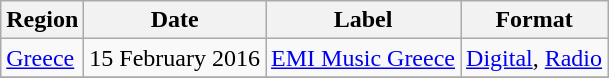<table class="sortable wikitable">
<tr>
<th>Region</th>
<th>Date</th>
<th>Label</th>
<th>Format</th>
</tr>
<tr>
<td><a href='#'>Greece</a></td>
<td rowspan="1">15 February 2016</td>
<td rowspan="1"><a href='#'>EMI Music Greece</a></td>
<td><a href='#'>Digital</a>, <a href='#'>Radio</a></td>
</tr>
<tr>
</tr>
</table>
